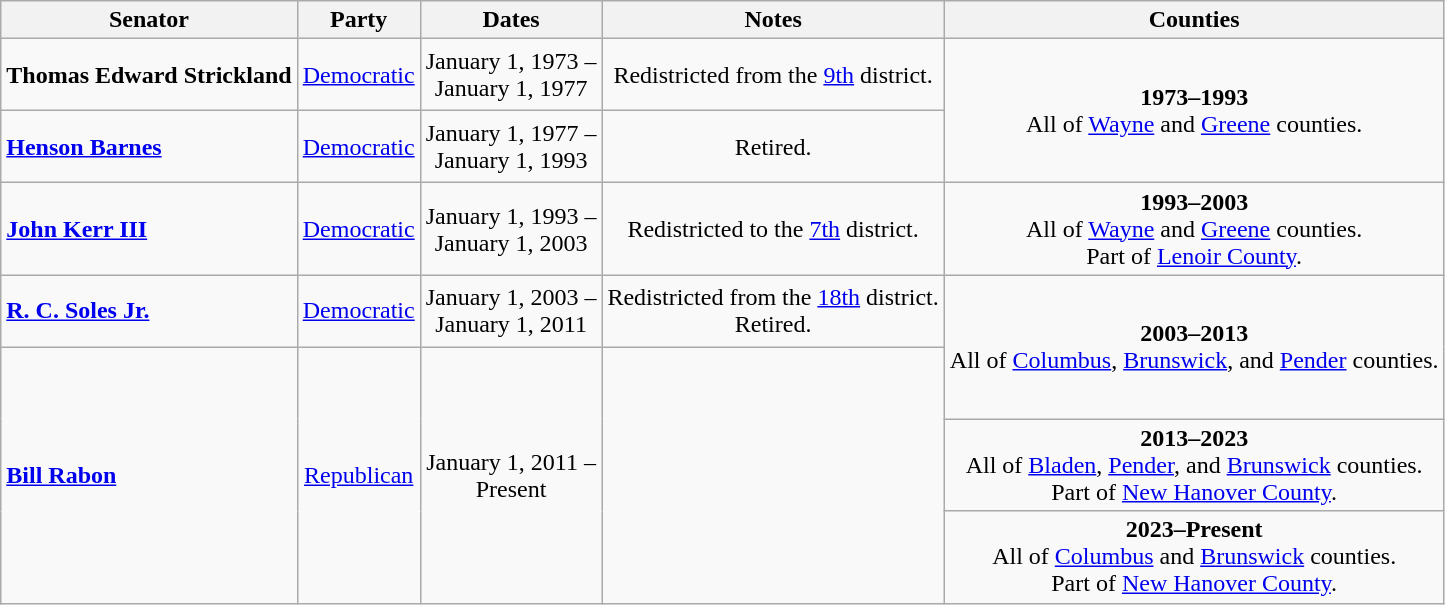<table class=wikitable style="text-align:center">
<tr>
<th>Senator</th>
<th>Party</th>
<th>Dates</th>
<th>Notes</th>
<th>Counties</th>
</tr>
<tr style="height:3em">
<td align=left><strong>Thomas Edward Strickland</strong></td>
<td><a href='#'>Democratic</a></td>
<td nowrap>January 1, 1973 – <br> January 1, 1977</td>
<td>Redistricted from the <a href='#'>9th</a> district.</td>
<td rowspan=2><strong>1973–1993</strong><br> All of <a href='#'>Wayne</a> and <a href='#'>Greene</a> counties.</td>
</tr>
<tr style="height:3em">
<td align=left><strong><a href='#'>Henson Barnes</a></strong></td>
<td><a href='#'>Democratic</a></td>
<td nowrap>January 1, 1977 – <br> January 1, 1993</td>
<td>Retired.</td>
</tr>
<tr style="height:3em">
<td align=left><strong><a href='#'>John Kerr III</a></strong></td>
<td><a href='#'>Democratic</a></td>
<td nowrap>January 1, 1993 – <br> January 1, 2003</td>
<td>Redistricted to the <a href='#'>7th</a> district.</td>
<td><strong>1993–2003</strong><br> All of <a href='#'>Wayne</a> and <a href='#'>Greene</a> counties. <br> Part of <a href='#'>Lenoir County</a>.</td>
</tr>
<tr style="height:3em">
<td align=left><strong><a href='#'>R. C. Soles Jr.</a></strong></td>
<td><a href='#'>Democratic</a></td>
<td nowrap>January 1, 2003 – <br> January 1, 2011</td>
<td>Redistricted from the <a href='#'>18th</a> district. <br> Retired.</td>
<td rowspan=2><strong>2003–2013</strong><br> All of <a href='#'>Columbus</a>, <a href='#'>Brunswick</a>, and <a href='#'>Pender</a> counties.</td>
</tr>
<tr style="height:3em">
<td rowspan=3 align=left><strong><a href='#'>Bill Rabon</a></strong></td>
<td rowspan=3 ><a href='#'>Republican</a></td>
<td rowspan=3 nowrap>January 1, 2011 – <br> Present</td>
<td rowspan=3></td>
</tr>
<tr style="height:3em">
<td><strong>2013–2023</strong><br> All of <a href='#'>Bladen</a>, <a href='#'>Pender</a>, and <a href='#'>Brunswick</a> counties. <br> Part of <a href='#'>New Hanover County</a>.</td>
</tr>
<tr style="height:3em">
<td><strong>2023–Present</strong><br> All of <a href='#'>Columbus</a> and <a href='#'>Brunswick</a> counties. <br> Part of <a href='#'>New Hanover County</a>.</td>
</tr>
</table>
